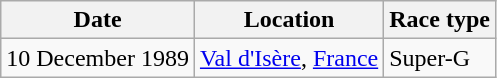<table class="wikitable">
<tr>
<th>Date</th>
<th>Location</th>
<th>Race type</th>
</tr>
<tr>
<td>10 December 1989</td>
<td><a href='#'>Val d'Isère</a>, <a href='#'>France</a></td>
<td>Super-G</td>
</tr>
</table>
